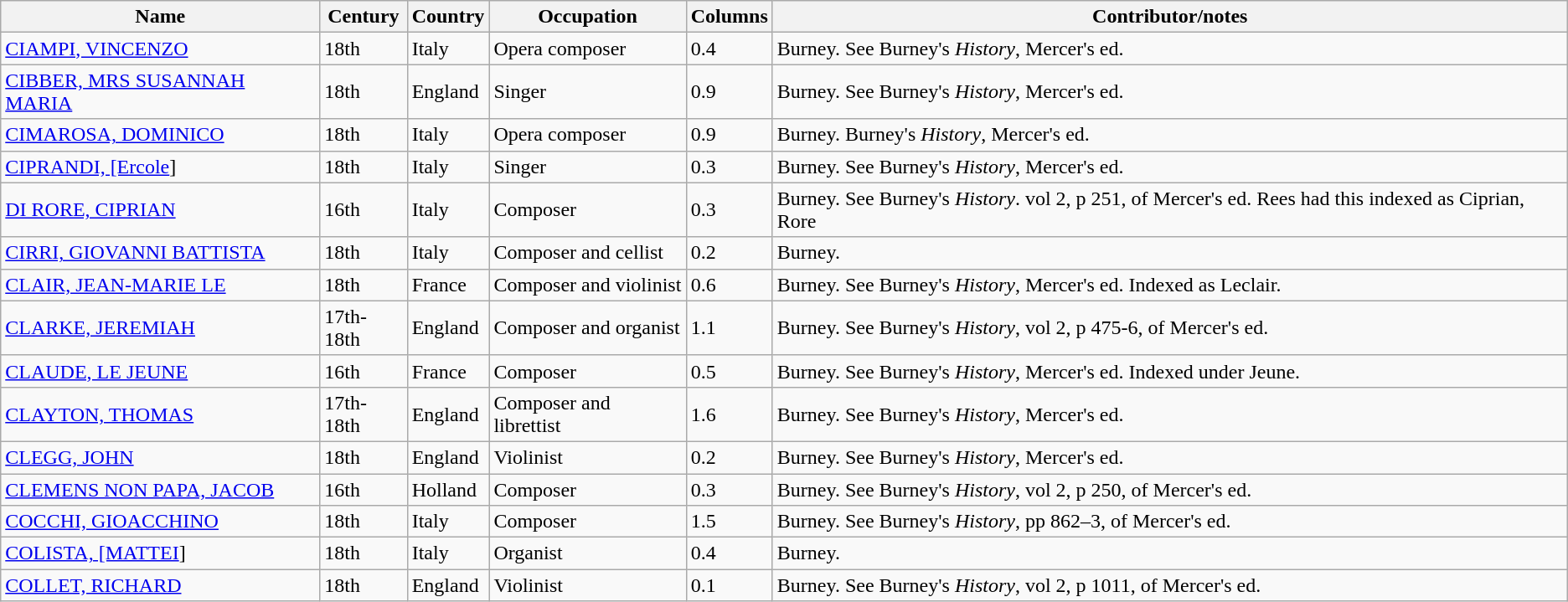<table class="wikitable">
<tr>
<th>Name</th>
<th>Century</th>
<th>Country</th>
<th>Occupation</th>
<th>Columns</th>
<th>Contributor/notes</th>
</tr>
<tr>
<td><a href='#'>CIAMPI, VINCENZO</a></td>
<td>18th</td>
<td>Italy</td>
<td>Opera composer</td>
<td>0.4</td>
<td>Burney. See Burney's <em>History</em>, Mercer's ed.</td>
</tr>
<tr>
<td><a href='#'>CIBBER, MRS SUSANNAH MARIA</a></td>
<td>18th</td>
<td>England</td>
<td>Singer</td>
<td>0.9</td>
<td>Burney. See Burney's <em>History</em>, Mercer's ed.</td>
</tr>
<tr>
<td><a href='#'>CIMAROSA, DOMINICO</a></td>
<td>18th</td>
<td>Italy</td>
<td>Opera composer</td>
<td>0.9</td>
<td>Burney. Burney's <em>History</em>, Mercer's ed.</td>
</tr>
<tr>
<td><a href='#'>CIPRANDI, [Ercole</a>]</td>
<td>18th</td>
<td>Italy</td>
<td>Singer</td>
<td>0.3</td>
<td>Burney. See Burney's <em>History</em>, Mercer's ed.</td>
</tr>
<tr>
<td><a href='#'>DI RORE, CIPRIAN</a></td>
<td>16th</td>
<td>Italy</td>
<td>Composer</td>
<td>0.3</td>
<td>Burney. See Burney's <em>History</em>. vol 2, p 251, of Mercer's ed. Rees had this indexed as Ciprian, Rore</td>
</tr>
<tr>
<td><a href='#'>CIRRI, GIOVANNI BATTISTA</a></td>
<td>18th</td>
<td>Italy</td>
<td>Composer and cellist</td>
<td>0.2</td>
<td>Burney.</td>
</tr>
<tr>
<td><a href='#'>CLAIR, JEAN-MARIE LE</a></td>
<td>18th</td>
<td>France</td>
<td>Composer and violinist</td>
<td>0.6</td>
<td>Burney. See Burney's <em>History</em>, Mercer's ed. Indexed as Leclair.</td>
</tr>
<tr>
<td><a href='#'>CLARKE, JEREMIAH</a></td>
<td>17th-18th</td>
<td>England</td>
<td>Composer and organist</td>
<td>1.1</td>
<td>Burney. See Burney's <em>History</em>, vol 2, p 475-6, of Mercer's ed.</td>
</tr>
<tr>
<td><a href='#'>CLAUDE, LE JEUNE</a></td>
<td>16th</td>
<td>France</td>
<td>Composer</td>
<td>0.5</td>
<td>Burney. See Burney's <em>History</em>, Mercer's ed. Indexed under Jeune.</td>
</tr>
<tr>
<td><a href='#'>CLAYTON, THOMAS</a></td>
<td>17th-18th</td>
<td>England</td>
<td>Composer and librettist</td>
<td>1.6</td>
<td>Burney. See Burney's <em>History</em>, Mercer's ed.</td>
</tr>
<tr>
<td><a href='#'>CLEGG, JOHN</a></td>
<td>18th</td>
<td>England</td>
<td>Violinist</td>
<td>0.2</td>
<td>Burney. See Burney's <em>History</em>, Mercer's ed.</td>
</tr>
<tr>
<td><a href='#'>CLEMENS NON PAPA, JACOB</a></td>
<td>16th</td>
<td>Holland</td>
<td>Composer</td>
<td>0.3</td>
<td>Burney. See Burney's <em>History</em>, vol 2, p 250, of Mercer's ed.</td>
</tr>
<tr>
<td><a href='#'>COCCHI, GIOACCHINO</a></td>
<td>18th</td>
<td>Italy</td>
<td>Composer</td>
<td>1.5</td>
<td>Burney. See Burney's <em>History</em>, pp 862–3, of Mercer's ed.</td>
</tr>
<tr>
<td><a href='#'>COLISTA, [MATTEI</a>]</td>
<td>18th</td>
<td>Italy</td>
<td>Organist</td>
<td>0.4</td>
<td>Burney.</td>
</tr>
<tr>
<td><a href='#'>COLLET, RICHARD</a></td>
<td>18th</td>
<td>England</td>
<td>Violinist</td>
<td>0.1</td>
<td>Burney. See Burney's <em>History</em>, vol 2, p 1011, of Mercer's ed.</td>
</tr>
</table>
